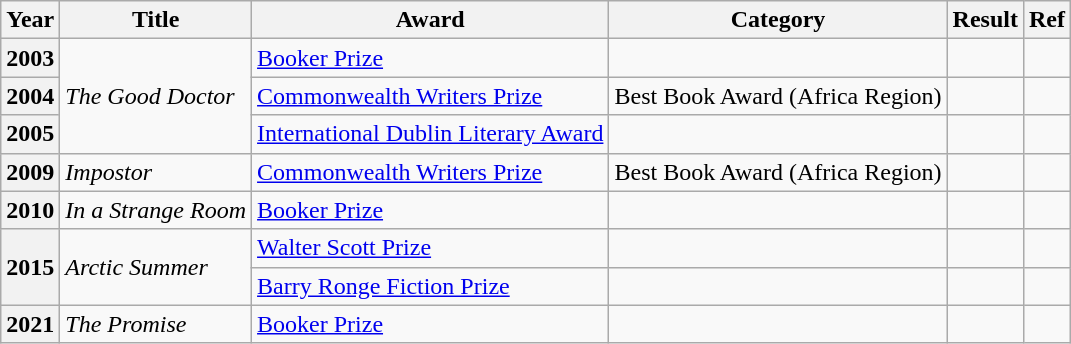<table class="wikitable sortable">
<tr>
<th>Year</th>
<th>Title</th>
<th>Award</th>
<th>Category</th>
<th>Result</th>
<th>Ref</th>
</tr>
<tr>
<th>2003</th>
<td rowspan="3"><em>The Good Doctor</em></td>
<td><a href='#'>Booker Prize</a></td>
<td></td>
<td></td>
<td></td>
</tr>
<tr>
<th>2004</th>
<td><a href='#'>Commonwealth Writers Prize</a></td>
<td>Best Book Award (Africa Region)</td>
<td></td>
<td></td>
</tr>
<tr>
<th>2005</th>
<td><a href='#'>International Dublin Literary Award</a></td>
<td></td>
<td></td>
<td></td>
</tr>
<tr>
<th>2009</th>
<td><em>Impostor</em></td>
<td><a href='#'>Commonwealth Writers Prize</a></td>
<td>Best Book Award (Africa Region)</td>
<td></td>
<td></td>
</tr>
<tr>
<th>2010</th>
<td><em>In a Strange Room</em></td>
<td><a href='#'>Booker Prize</a></td>
<td></td>
<td></td>
<td></td>
</tr>
<tr>
<th rowspan="2">2015</th>
<td rowspan="2"><em>Arctic Summer</em></td>
<td><a href='#'>Walter Scott Prize</a></td>
<td></td>
<td></td>
<td></td>
</tr>
<tr>
<td><a href='#'>Barry Ronge Fiction Prize</a></td>
<td></td>
<td></td>
<td></td>
</tr>
<tr>
<th>2021</th>
<td><em>The Promise</em></td>
<td><a href='#'>Booker Prize</a></td>
<td></td>
<td></td>
<td></td>
</tr>
</table>
